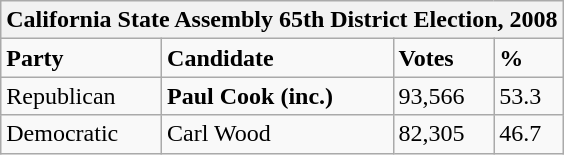<table class="wikitable">
<tr>
<th colspan="4">California State Assembly 65th District Election, 2008</th>
</tr>
<tr>
<td><strong>Party</strong></td>
<td><strong>Candidate</strong></td>
<td><strong>Votes</strong></td>
<td><strong>%</strong></td>
</tr>
<tr>
<td>Republican</td>
<td><strong>Paul Cook (inc.)</strong></td>
<td>93,566</td>
<td>53.3</td>
</tr>
<tr>
<td>Democratic</td>
<td>Carl Wood</td>
<td>82,305</td>
<td>46.7</td>
</tr>
</table>
